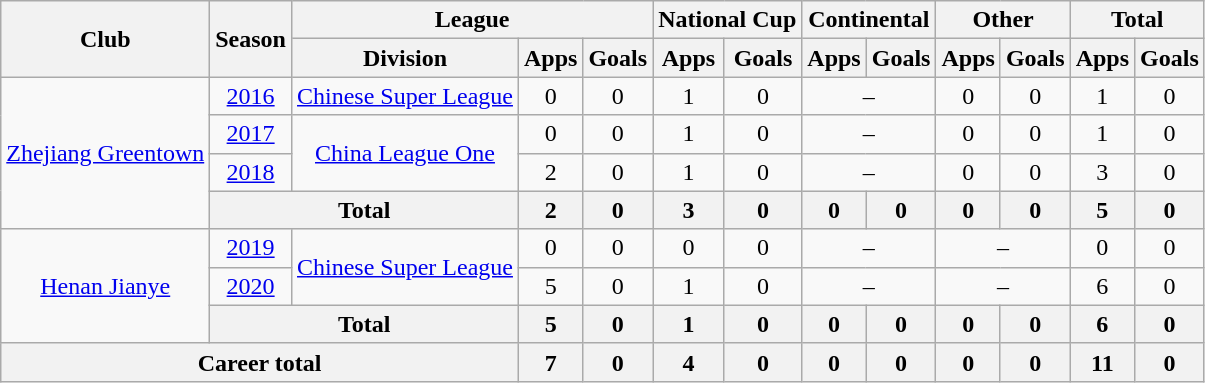<table class="wikitable" style="text-align: center">
<tr>
<th rowspan="2">Club</th>
<th rowspan="2">Season</th>
<th colspan="3">League</th>
<th colspan="2">National Cup</th>
<th colspan="2">Continental</th>
<th colspan="2">Other</th>
<th colspan="2">Total</th>
</tr>
<tr>
<th>Division</th>
<th>Apps</th>
<th>Goals</th>
<th>Apps</th>
<th>Goals</th>
<th>Apps</th>
<th>Goals</th>
<th>Apps</th>
<th>Goals</th>
<th>Apps</th>
<th>Goals</th>
</tr>
<tr>
<td rowspan="4"><a href='#'>Zhejiang Greentown</a></td>
<td><a href='#'>2016</a></td>
<td><a href='#'>Chinese Super League</a></td>
<td>0</td>
<td>0</td>
<td>1</td>
<td>0</td>
<td colspan="2">–</td>
<td>0</td>
<td>0</td>
<td>1</td>
<td>0</td>
</tr>
<tr>
<td><a href='#'>2017</a></td>
<td rowspan="2"><a href='#'>China League One</a></td>
<td>0</td>
<td>0</td>
<td>1</td>
<td>0</td>
<td colspan="2">–</td>
<td>0</td>
<td>0</td>
<td>1</td>
<td>0</td>
</tr>
<tr>
<td><a href='#'>2018</a></td>
<td>2</td>
<td>0</td>
<td>1</td>
<td>0</td>
<td colspan="2">–</td>
<td>0</td>
<td>0</td>
<td>3</td>
<td>0</td>
</tr>
<tr>
<th colspan=2>Total</th>
<th>2</th>
<th>0</th>
<th>3</th>
<th>0</th>
<th>0</th>
<th>0</th>
<th>0</th>
<th>0</th>
<th>5</th>
<th>0</th>
</tr>
<tr>
<td rowspan="3"><a href='#'>Henan Jianye</a></td>
<td><a href='#'>2019</a></td>
<td rowspan="2"><a href='#'>Chinese Super League</a></td>
<td>0</td>
<td>0</td>
<td>0</td>
<td>0</td>
<td colspan="2">–</td>
<td colspan="2">–</td>
<td>0</td>
<td>0</td>
</tr>
<tr>
<td><a href='#'>2020</a></td>
<td>5</td>
<td>0</td>
<td>1</td>
<td>0</td>
<td colspan="2">–</td>
<td colspan="2">–</td>
<td>6</td>
<td>0</td>
</tr>
<tr>
<th colspan=2>Total</th>
<th>5</th>
<th>0</th>
<th>1</th>
<th>0</th>
<th>0</th>
<th>0</th>
<th>0</th>
<th>0</th>
<th>6</th>
<th>0</th>
</tr>
<tr>
<th colspan=3>Career total</th>
<th>7</th>
<th>0</th>
<th>4</th>
<th>0</th>
<th>0</th>
<th>0</th>
<th>0</th>
<th>0</th>
<th>11</th>
<th>0</th>
</tr>
</table>
